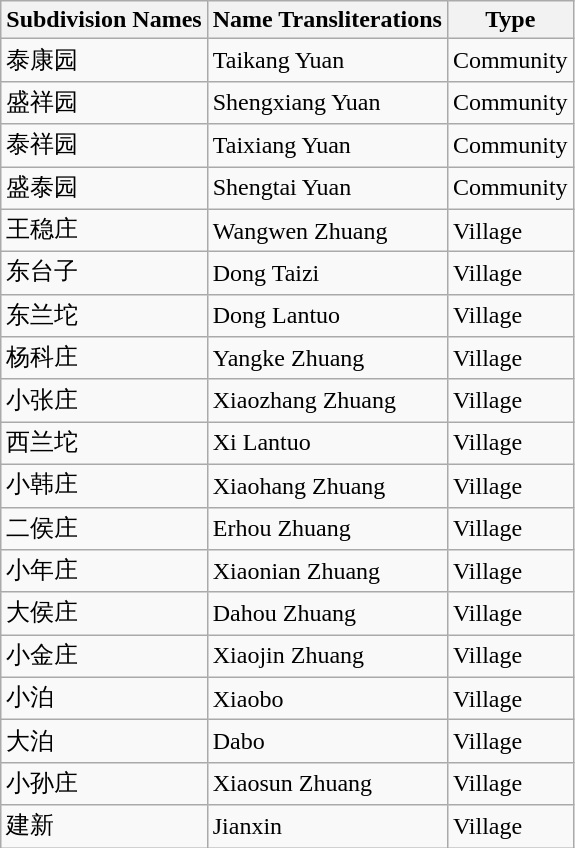<table class="wikitable sortable">
<tr>
<th>Subdivision Names</th>
<th>Name Transliterations</th>
<th>Type</th>
</tr>
<tr>
<td>泰康园</td>
<td>Taikang Yuan</td>
<td>Community</td>
</tr>
<tr>
<td>盛祥园</td>
<td>Shengxiang Yuan</td>
<td>Community</td>
</tr>
<tr>
<td>泰祥园</td>
<td>Taixiang Yuan</td>
<td>Community</td>
</tr>
<tr>
<td>盛泰园</td>
<td>Shengtai Yuan</td>
<td>Community</td>
</tr>
<tr>
<td>王稳庄</td>
<td>Wangwen Zhuang</td>
<td>Village</td>
</tr>
<tr>
<td>东台子</td>
<td>Dong Taizi</td>
<td>Village</td>
</tr>
<tr>
<td>东兰坨</td>
<td>Dong Lantuo</td>
<td>Village</td>
</tr>
<tr>
<td>杨科庄</td>
<td>Yangke Zhuang</td>
<td>Village</td>
</tr>
<tr>
<td>小张庄</td>
<td>Xiaozhang Zhuang</td>
<td>Village</td>
</tr>
<tr>
<td>西兰坨</td>
<td>Xi Lantuo</td>
<td>Village</td>
</tr>
<tr>
<td>小韩庄</td>
<td>Xiaohang Zhuang</td>
<td>Village</td>
</tr>
<tr>
<td>二侯庄</td>
<td>Erhou Zhuang</td>
<td>Village</td>
</tr>
<tr>
<td>小年庄</td>
<td>Xiaonian Zhuang</td>
<td>Village</td>
</tr>
<tr>
<td>大侯庄</td>
<td>Dahou Zhuang</td>
<td>Village</td>
</tr>
<tr>
<td>小金庄</td>
<td>Xiaojin Zhuang</td>
<td>Village</td>
</tr>
<tr>
<td>小泊</td>
<td>Xiaobo</td>
<td>Village</td>
</tr>
<tr>
<td>大泊</td>
<td>Dabo</td>
<td>Village</td>
</tr>
<tr>
<td>小孙庄</td>
<td>Xiaosun Zhuang</td>
<td>Village</td>
</tr>
<tr>
<td>建新</td>
<td>Jianxin</td>
<td>Village</td>
</tr>
</table>
